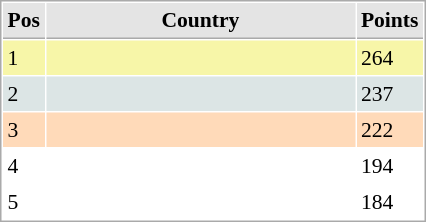<table cellspacing="1" cellpadding="3" style="border:1px solid #aaa; font-size:90%;">
<tr style="background:#e4e4e4;">
<th style="border-bottom:1px solid #aaa; width:10px;">Pos</th>
<th style="border-bottom:1px solid #aaa; width:200px;">Country</th>
<th style="border-bottom:1px solid #aaa; width:20px;">Points</th>
</tr>
<tr style="background:#f7f6a8;">
<td>1</td>
<td></td>
<td>264</td>
</tr>
<tr style="background:#dce5e5;">
<td>2</td>
<td></td>
<td>237</td>
</tr>
<tr style="background:#ffdab9;">
<td>3</td>
<td></td>
<td>222</td>
</tr>
<tr>
<td>4</td>
<td></td>
<td>194</td>
</tr>
<tr>
<td>5</td>
<td></td>
<td>184</td>
</tr>
</table>
